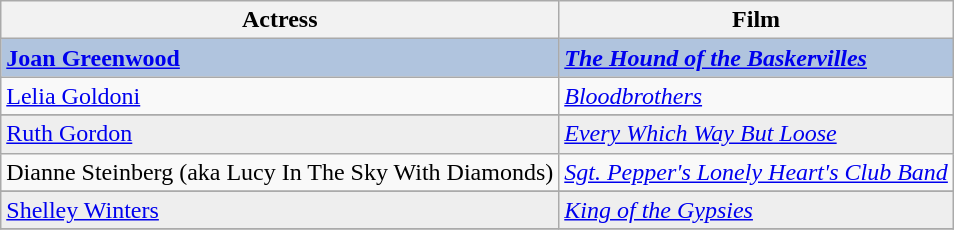<table class="wikitable sortable plainrowheaders">
<tr>
<th>Actress</th>
<th>Film</th>
</tr>
<tr style="background:#B0C4DE">
<td><strong><a href='#'>Joan Greenwood</a></strong></td>
<td><strong><em><a href='#'>The Hound of the Baskervilles</a></em></strong></td>
</tr>
<tr>
<td><a href='#'>Lelia Goldoni</a></td>
<td><em><a href='#'>Bloodbrothers</a></em></td>
</tr>
<tr>
</tr>
<tr style="background:#eee;">
<td><a href='#'>Ruth Gordon</a></td>
<td><em><a href='#'>Every Which Way But Loose</a></em></td>
</tr>
<tr>
<td>Dianne Steinberg (aka Lucy In The Sky With Diamonds)</td>
<td><em><a href='#'>Sgt. Pepper's Lonely Heart's Club Band</a></em></td>
</tr>
<tr>
</tr>
<tr style="background:#eee;">
<td><a href='#'>Shelley Winters</a></td>
<td><em><a href='#'>King of the Gypsies</a></em></td>
</tr>
<tr>
</tr>
</table>
